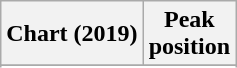<table class="wikitable sortable plainrowheaders" style="text-align:center">
<tr>
<th scope="col">Chart (2019)</th>
<th scope="col">Peak<br>position</th>
</tr>
<tr>
</tr>
<tr>
</tr>
<tr>
</tr>
</table>
